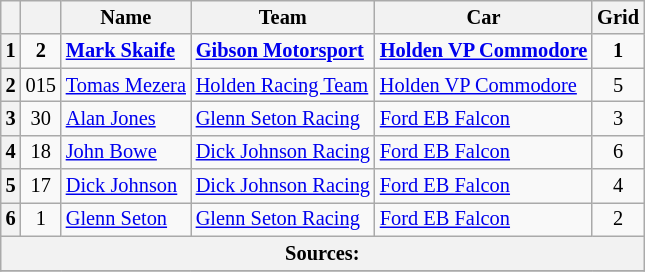<table class="wikitable" style="font-size: 85%">
<tr>
<th></th>
<th></th>
<th>Name</th>
<th>Team</th>
<th>Car</th>
<th>Grid</th>
</tr>
<tr>
<th>1</th>
<td align="center"><strong>2</strong></td>
<td> <strong><a href='#'>Mark Skaife</a></strong></td>
<td><strong><a href='#'>Gibson Motorsport</a></strong></td>
<td><strong><a href='#'>Holden VP Commodore</a></strong></td>
<td align="center"><strong>1</strong></td>
</tr>
<tr>
<th>2</th>
<td align="center">015</td>
<td> <a href='#'>Tomas Mezera</a></td>
<td><a href='#'>Holden Racing Team</a></td>
<td><a href='#'>Holden VP Commodore</a></td>
<td align="center">5</td>
</tr>
<tr>
<th>3</th>
<td align="center">30</td>
<td> <a href='#'>Alan Jones</a></td>
<td><a href='#'>Glenn Seton Racing</a></td>
<td><a href='#'>Ford EB Falcon</a></td>
<td align="center">3</td>
</tr>
<tr>
<th>4</th>
<td align="center">18</td>
<td> <a href='#'>John Bowe</a></td>
<td><a href='#'>Dick Johnson Racing</a></td>
<td><a href='#'>Ford EB Falcon</a></td>
<td align="center">6</td>
</tr>
<tr>
<th>5</th>
<td align="center">17</td>
<td> <a href='#'>Dick Johnson</a></td>
<td><a href='#'>Dick Johnson Racing</a></td>
<td><a href='#'>Ford EB Falcon</a></td>
<td align="center">4</td>
</tr>
<tr>
<th>6</th>
<td align="center">1</td>
<td> <a href='#'>Glenn Seton</a></td>
<td><a href='#'>Glenn Seton Racing</a></td>
<td><a href='#'>Ford EB Falcon</a></td>
<td align="center">2</td>
</tr>
<tr>
<th colspan="6">Sources:</th>
</tr>
<tr>
</tr>
</table>
